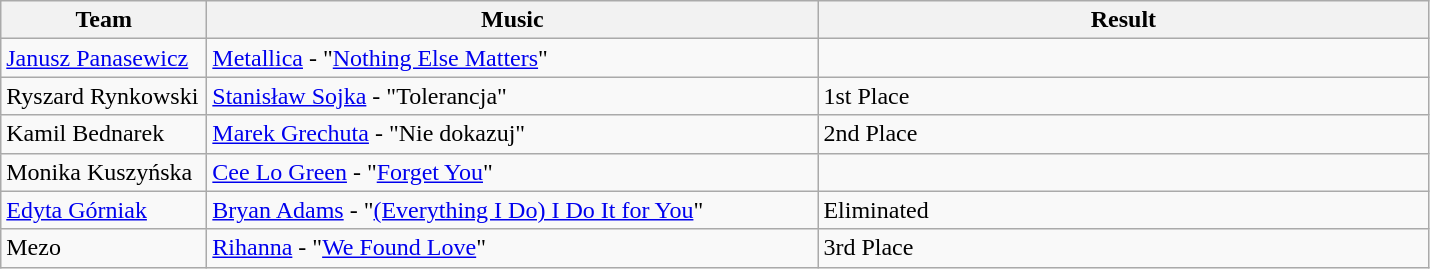<table class="wikitable">
<tr>
<th style="width:130px;">Team</th>
<th style="width:400px;">Music</th>
<th style="width:400px;">Result</th>
</tr>
<tr>
<td><a href='#'>Janusz Panasewicz</a></td>
<td><a href='#'>Metallica</a> - "<a href='#'>Nothing Else Matters</a>"</td>
<td></td>
</tr>
<tr>
<td>Ryszard Rynkowski</td>
<td><a href='#'>Stanisław Sojka</a> - "Tolerancja"</td>
<td>1st Place</td>
</tr>
<tr>
<td>Kamil Bednarek</td>
<td><a href='#'>Marek Grechuta</a> - "Nie dokazuj"</td>
<td>2nd Place</td>
</tr>
<tr>
<td>Monika Kuszyńska</td>
<td><a href='#'>Cee Lo Green</a> - "<a href='#'>Forget You</a>"</td>
<td></td>
</tr>
<tr>
<td><a href='#'>Edyta Górniak</a></td>
<td><a href='#'>Bryan Adams</a> - "<a href='#'>(Everything I Do) I Do It for You</a>"</td>
<td>Eliminated</td>
</tr>
<tr>
<td>Mezo</td>
<td><a href='#'>Rihanna</a> - "<a href='#'>We Found Love</a>"</td>
<td>3rd Place</td>
</tr>
</table>
